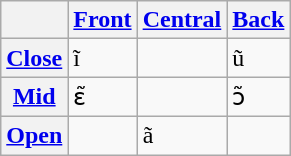<table class="wikitable">
<tr>
<th></th>
<th><a href='#'>Front</a></th>
<th><a href='#'>Central</a></th>
<th><a href='#'>Back</a></th>
</tr>
<tr>
<th><a href='#'>Close</a></th>
<td>ĩ</td>
<td></td>
<td>ũ</td>
</tr>
<tr>
<th><a href='#'>Mid</a></th>
<td>ɛ̃</td>
<td></td>
<td>ɔ̃</td>
</tr>
<tr>
<th><a href='#'>Open</a></th>
<td></td>
<td>ã</td>
<td></td>
</tr>
</table>
